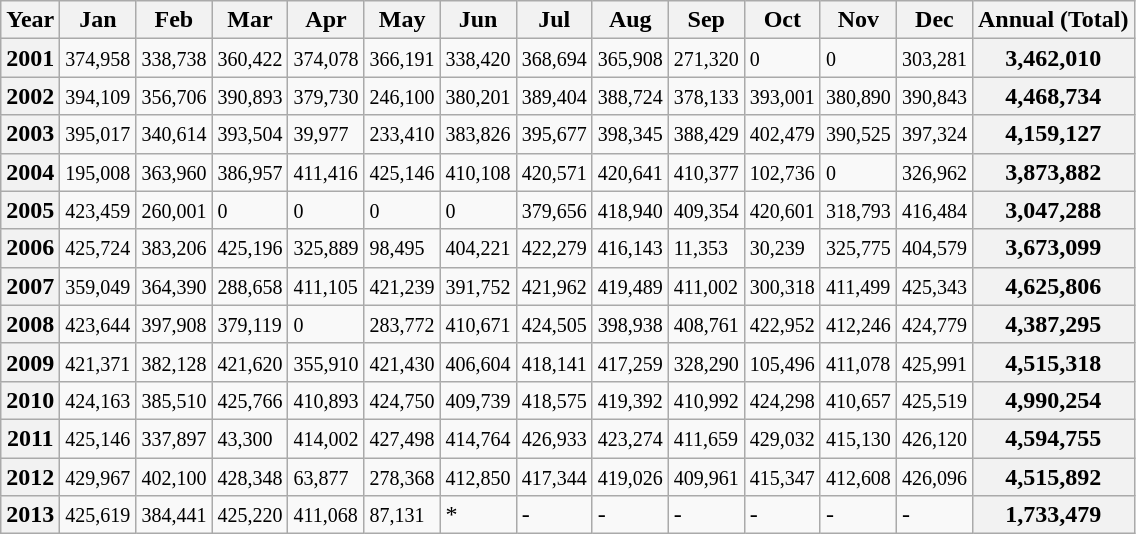<table class="wikitable">
<tr>
<th>Year</th>
<th>Jan</th>
<th>Feb</th>
<th>Mar</th>
<th>Apr</th>
<th>May</th>
<th>Jun</th>
<th>Jul</th>
<th>Aug</th>
<th>Sep</th>
<th>Oct</th>
<th>Nov</th>
<th>Dec</th>
<th>Annual (Total)</th>
</tr>
<tr>
<th>2001</th>
<td><small>374,958</small></td>
<td><small>338,738</small></td>
<td><small>360,422</small></td>
<td><small>374,078</small></td>
<td><small>366,191</small></td>
<td><small>338,420</small></td>
<td><small>368,694</small></td>
<td><small>365,908</small></td>
<td><small>271,320</small></td>
<td><small>0</small></td>
<td><small>0</small></td>
<td><small>303,281</small></td>
<th>3,462,010</th>
</tr>
<tr>
<th>2002</th>
<td><small>394,109</small></td>
<td><small>356,706</small></td>
<td><small>390,893</small></td>
<td><small>379,730</small></td>
<td><small>246,100</small></td>
<td><small>380,201</small></td>
<td><small>389,404</small></td>
<td><small>388,724</small></td>
<td><small>378,133</small></td>
<td><small>393,001</small></td>
<td><small>380,890</small></td>
<td><small>390,843</small></td>
<th>4,468,734</th>
</tr>
<tr>
<th>2003</th>
<td><small>395,017</small></td>
<td><small>340,614</small></td>
<td><small>393,504</small></td>
<td><small>39,977</small></td>
<td><small>233,410</small></td>
<td><small>383,826</small></td>
<td><small>395,677</small></td>
<td><small>398,345</small></td>
<td><small>388,429</small></td>
<td><small>402,479</small></td>
<td><small>390,525</small></td>
<td><small>397,324</small></td>
<th>4,159,127</th>
</tr>
<tr>
<th>2004</th>
<td><small>195,008</small></td>
<td><small>363,960</small></td>
<td><small>386,957</small></td>
<td><small>411,416</small></td>
<td><small>425,146</small></td>
<td><small>410,108</small></td>
<td><small>420,571</small></td>
<td><small>420,641</small></td>
<td><small>410,377</small></td>
<td><small>102,736</small></td>
<td><small>0</small></td>
<td><small>326,962</small></td>
<th>3,873,882</th>
</tr>
<tr>
<th>2005</th>
<td><small>423,459</small></td>
<td><small>260,001</small></td>
<td><small>0</small></td>
<td><small>0</small></td>
<td><small>0</small></td>
<td><small>0</small></td>
<td><small>379,656</small></td>
<td><small>418,940</small></td>
<td><small>409,354</small></td>
<td><small>420,601</small></td>
<td><small>318,793</small></td>
<td><small>416,484</small></td>
<th>3,047,288</th>
</tr>
<tr>
<th>2006</th>
<td><small>425,724</small></td>
<td><small>383,206</small></td>
<td><small>425,196</small></td>
<td><small>325,889</small></td>
<td><small>98,495</small></td>
<td><small>404,221</small></td>
<td><small>422,279</small></td>
<td><small>416,143</small></td>
<td><small>11,353</small></td>
<td><small>30,239</small></td>
<td><small>325,775</small></td>
<td><small>404,579</small></td>
<th>3,673,099</th>
</tr>
<tr>
<th>2007</th>
<td><small>359,049</small></td>
<td><small>364,390</small></td>
<td><small>288,658</small></td>
<td><small>411,105</small></td>
<td><small>421,239</small></td>
<td><small>391,752</small></td>
<td><small>421,962</small></td>
<td><small>419,489</small></td>
<td><small>411,002</small></td>
<td><small>300,318</small></td>
<td><small>411,499</small></td>
<td><small>425,343</small></td>
<th>4,625,806</th>
</tr>
<tr>
<th>2008</th>
<td><small>423,644</small></td>
<td><small>397,908</small></td>
<td><small>379,119</small></td>
<td><small>0</small></td>
<td><small>283,772</small></td>
<td><small>410,671</small></td>
<td><small>424,505</small></td>
<td><small>398,938</small></td>
<td><small>408,761</small></td>
<td><small>422,952</small></td>
<td><small>412,246</small></td>
<td><small>424,779</small></td>
<th>4,387,295</th>
</tr>
<tr>
<th>2009</th>
<td><small>421,371</small></td>
<td><small>382,128</small></td>
<td><small>421,620</small></td>
<td><small>355,910</small></td>
<td><small>421,430</small></td>
<td><small>406,604</small></td>
<td><small>418,141</small></td>
<td><small>417,259</small></td>
<td><small>328,290</small></td>
<td><small>105,496</small></td>
<td><small>411,078</small></td>
<td><small>425,991</small></td>
<th>4,515,318</th>
</tr>
<tr>
<th>2010</th>
<td><small>424,163</small></td>
<td><small>385,510</small></td>
<td><small>425,766</small></td>
<td><small>410,893</small></td>
<td><small>424,750</small></td>
<td><small>409,739</small></td>
<td><small>418,575</small></td>
<td><small>419,392</small></td>
<td><small>410,992</small></td>
<td><small>424,298</small></td>
<td><small>410,657</small></td>
<td><small>425,519</small></td>
<th>4,990,254</th>
</tr>
<tr>
<th>2011</th>
<td><small>425,146</small></td>
<td><small>337,897</small></td>
<td><small>43,300</small></td>
<td><small>414,002</small></td>
<td><small>427,498</small></td>
<td><small>414,764</small></td>
<td><small>426,933</small></td>
<td><small>423,274</small></td>
<td><small>411,659</small></td>
<td><small>429,032</small></td>
<td><small>415,130</small></td>
<td><small>426,120</small></td>
<th>4,594,755</th>
</tr>
<tr>
<th>2012</th>
<td><small>429,967</small></td>
<td><small>402,100</small></td>
<td><small>428,348</small></td>
<td><small>63,877</small></td>
<td><small>278,368</small></td>
<td><small>412,850</small></td>
<td><small>417,344</small></td>
<td><small>419,026</small></td>
<td><small>409,961</small></td>
<td><small>415,347</small></td>
<td><small>412,608</small></td>
<td><small>426,096</small></td>
<th>4,515,892</th>
</tr>
<tr>
<th>2013</th>
<td><small>425,619</small></td>
<td><small>384,441</small></td>
<td><small>425,220</small></td>
<td><small>411,068</small></td>
<td><small>87,131</small></td>
<td>*</td>
<td>-</td>
<td>-</td>
<td>-</td>
<td>-</td>
<td>-</td>
<td>-</td>
<th>1,733,479</th>
</tr>
</table>
